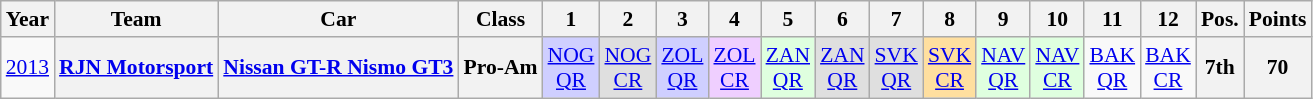<table class="wikitable" border="1" style="text-align:center; font-size:90%;">
<tr>
<th>Year</th>
<th>Team</th>
<th>Car</th>
<th>Class</th>
<th>1</th>
<th>2</th>
<th>3</th>
<th>4</th>
<th>5</th>
<th>6</th>
<th>7</th>
<th>8</th>
<th>9</th>
<th>10</th>
<th>11</th>
<th>12</th>
<th>Pos.</th>
<th>Points</th>
</tr>
<tr>
<td><a href='#'>2013</a></td>
<th><a href='#'>RJN Motorsport</a></th>
<th><a href='#'>Nissan GT-R Nismo GT3</a></th>
<th>Pro-Am</th>
<td style="background: #cfcfff"><a href='#'>NOG<br>QR</a><br></td>
<td style="background: #dfdfdf"><a href='#'>NOG<br>CR</a><br></td>
<td style="background: #cfcfff"><a href='#'>ZOL<br>QR</a><br></td>
<td style="background: #efcfff"><a href='#'>ZOL<br>CR</a><br></td>
<td style="background: #dfffdf"><a href='#'>ZAN<br>QR</a><br></td>
<td style="background: #dfdfdf"><a href='#'>ZAN<br>QR</a><br></td>
<td style="background: #dfdfdf"><a href='#'>SVK<br>QR</a><br></td>
<td style="background: #ffdf9f"><a href='#'>SVK<br>CR</a><br></td>
<td style="background: #dfffdf"><a href='#'>NAV<br>QR</a><br></td>
<td style="background: #dfffdf"><a href='#'>NAV<br>CR</a><br></td>
<td><a href='#'>BAK<br>QR</a></td>
<td><a href='#'>BAK<br>CR</a></td>
<th>7th</th>
<th>70</th>
</tr>
</table>
